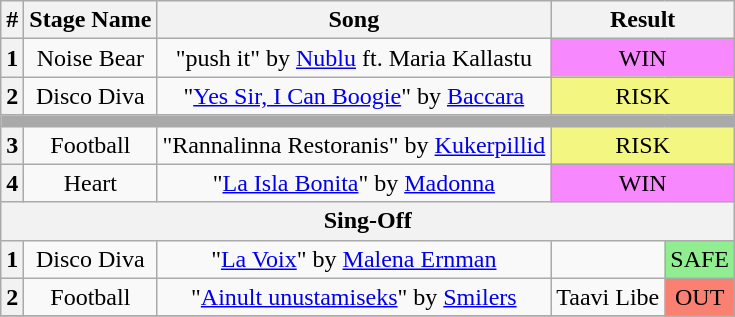<table class="wikitable plainrowheaders" style="text-align: center;">
<tr>
<th>#</th>
<th>Stage Name</th>
<th>Song</th>
<th colspan="2">Result</th>
</tr>
<tr>
<th>1</th>
<td>Noise Bear</td>
<td>"push it" by <a href='#'>Nublu</a> ft. Maria Kallastu</td>
<td colspan="2" bgcolor="#F888FD">WIN</td>
</tr>
<tr>
<th>2</th>
<td>Disco Diva</td>
<td>"<a href='#'>Yes Sir, I Can Boogie</a>" by <a href='#'>Baccara</a></td>
<td colspan="2" bgcolor="#F3F781">RISK</td>
</tr>
<tr>
<td colspan="5" style="background:darkgray"></td>
</tr>
<tr>
<th>3</th>
<td>Football</td>
<td>"Rannalinna Restoranis" by <a href='#'>Kukerpillid</a></td>
<td colspan="2" bgcolor="#F3F781">RISK</td>
</tr>
<tr>
<th>4</th>
<td>Heart</td>
<td>"<a href='#'>La Isla Bonita</a>" by <a href='#'>Madonna</a></td>
<td colspan="2" bgcolor="#F888FD">WIN</td>
</tr>
<tr>
<th colspan="5">Sing-Off</th>
</tr>
<tr>
<th>1</th>
<td>Disco Diva</td>
<td>"<a href='#'>La Voix</a>" by <a href='#'>Malena Ernman</a></td>
<td></td>
<td bgcolor="lightgreen">SAFE</td>
</tr>
<tr>
<th>2</th>
<td>Football</td>
<td>"<a href='#'>Ainult unustamiseks</a>" by <a href='#'>Smilers</a></td>
<td>Taavi Libe</td>
<td bgcolor="salmon">OUT</td>
</tr>
<tr>
</tr>
</table>
